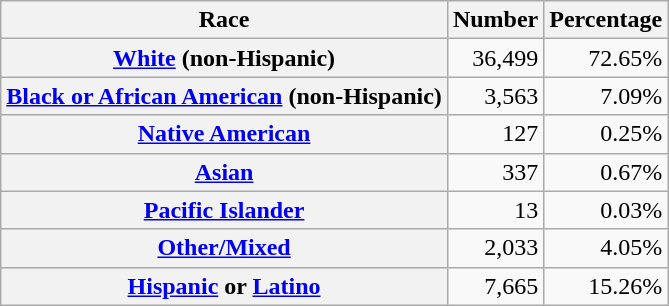<table class="wikitable" style="text-align:right">
<tr>
<th scope="col">Race</th>
<th scope="col">Number</th>
<th scope="col">Percentage</th>
</tr>
<tr>
<th scope="row"><a href='#'>White</a> (non-Hispanic)</th>
<td>36,499</td>
<td>72.65%</td>
</tr>
<tr>
<th scope="row"><a href='#'>Black or African American</a> (non-Hispanic)</th>
<td>3,563</td>
<td>7.09%</td>
</tr>
<tr>
<th scope="row"><a href='#'>Native American</a></th>
<td>127</td>
<td>0.25%</td>
</tr>
<tr>
<th scope="row"><a href='#'>Asian</a></th>
<td>337</td>
<td>0.67%</td>
</tr>
<tr>
<th scope="row"><a href='#'>Pacific Islander</a></th>
<td>13</td>
<td>0.03%</td>
</tr>
<tr>
<th scope="row"><a href='#'>Other/Mixed</a></th>
<td>2,033</td>
<td>4.05%</td>
</tr>
<tr>
<th scope="row"><a href='#'>Hispanic</a> or <a href='#'>Latino</a></th>
<td>7,665</td>
<td>15.26%</td>
</tr>
</table>
